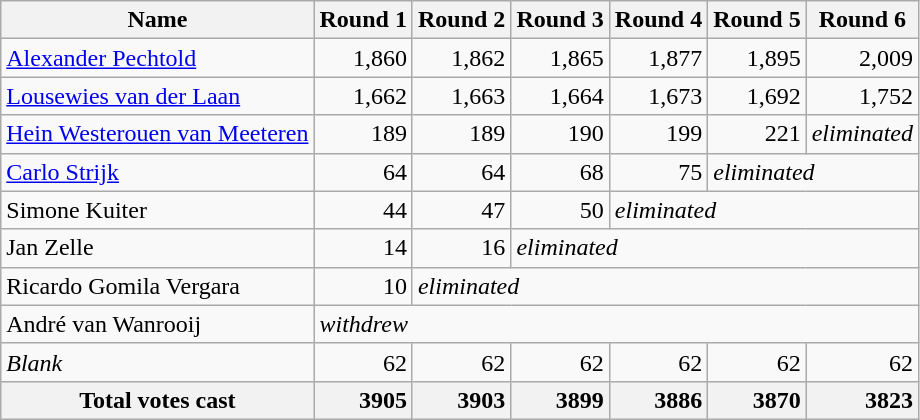<table class="wikitable" style="text-align: right;">
<tr>
<th>Name</th>
<th>Round 1</th>
<th>Round 2</th>
<th>Round 3</th>
<th>Round 4</th>
<th>Round 5</th>
<th>Round 6</th>
</tr>
<tr>
<td style="text-align: left;"><a href='#'>Alexander Pechtold</a></td>
<td>1,860</td>
<td>1,862</td>
<td>1,865</td>
<td>1,877</td>
<td>1,895</td>
<td>2,009</td>
</tr>
<tr>
<td style="text-align: left;"><a href='#'>Lousewies van der Laan</a></td>
<td>1,662</td>
<td>1,663</td>
<td>1,664</td>
<td>1,673</td>
<td>1,692</td>
<td>1,752</td>
</tr>
<tr>
<td style="text-align: left;"><a href='#'>Hein Westerouen van Meeteren</a></td>
<td>189</td>
<td>189</td>
<td>190</td>
<td>199</td>
<td>221</td>
<td style="text-align: left;"><em>eliminated</em></td>
</tr>
<tr>
<td style="text-align: left;"><a href='#'>Carlo Strijk</a></td>
<td>64</td>
<td>64</td>
<td>68</td>
<td>75</td>
<td colspan="2" style="text-align: left;"><em>eliminated</em></td>
</tr>
<tr>
<td style="text-align: left;">Simone Kuiter</td>
<td>44</td>
<td>47</td>
<td>50</td>
<td colspan="3" style="text-align: left;"><em>eliminated</em></td>
</tr>
<tr>
<td style="text-align: left;">Jan Zelle</td>
<td>14</td>
<td>16</td>
<td colspan="4" style="text-align: left;"><em>eliminated</em></td>
</tr>
<tr>
<td style="text-align: left;">Ricardo Gomila Vergara</td>
<td>10</td>
<td colspan="5" style="text-align: left;"><em>eliminated</em></td>
</tr>
<tr>
<td style="text-align: left;">André van Wanrooij</td>
<td colspan="6" style="text-align: left;"><em>withdrew</em></td>
</tr>
<tr>
<td style="text-align: left;"><em>Blank</em></td>
<td>62</td>
<td>62</td>
<td>62</td>
<td>62</td>
<td>62</td>
<td>62</td>
</tr>
<tr>
<th>Total votes cast</th>
<th style="text-align: right;">3905</th>
<th style="text-align: right;">3903</th>
<th style="text-align: right;">3899</th>
<th style="text-align: right;">3886</th>
<th style="text-align: right;">3870</th>
<th style="text-align: right;">3823</th>
</tr>
</table>
